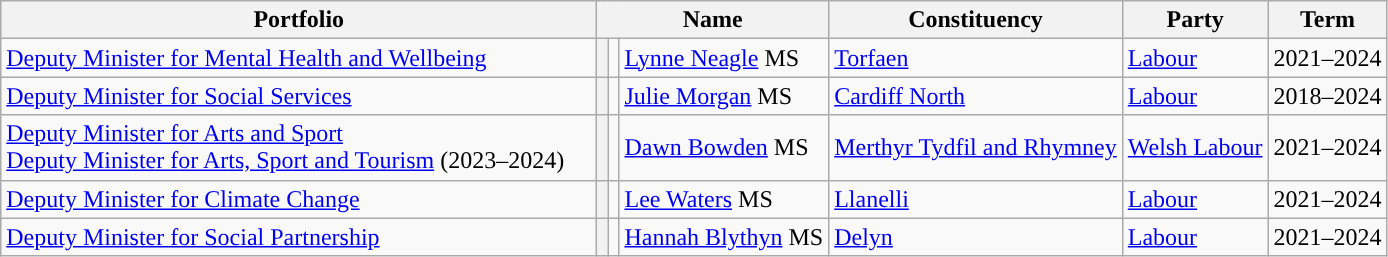<table class="wikitable">
<tr>
<th style="width: 390px">Portfolio</th>
<th colspan="3">Name</th>
<th>Constituency</th>
<th>Party</th>
<th>Term</th>
</tr>
<tr>
<td><a href='#'>Deputy Minister for Mental Health and Wellbeing</a></td>
<th style="background-color: "></th>
<td></td>
<td><a href='#'>Lynne Neagle</a> MS</td>
<td><a href='#'>Torfaen</a></td>
<td><a href='#'>Labour</a></td>
<td>2021–2024</td>
</tr>
<tr>
<td><a href='#'>Deputy Minister for Social Services</a></td>
<th style="background-color: "></th>
<td></td>
<td><a href='#'>Julie Morgan</a> MS</td>
<td><a href='#'>Cardiff North</a></td>
<td><a href='#'>Labour</a></td>
<td>2018–2024</td>
</tr>
<tr>
<td><a href='#'>Deputy Minister for Arts and Sport</a><br><a href='#'>Deputy Minister for Arts, Sport and Tourism</a> (2023–2024)</td>
<th style="background-color: "></th>
<td></td>
<td><a href='#'>Dawn Bowden</a> MS</td>
<td><a href='#'>Merthyr Tydfil and Rhymney</a></td>
<td><a href='#'>Welsh Labour</a></td>
<td>2021–2024</td>
</tr>
<tr>
<td><a href='#'>Deputy Minister for Climate Change</a></td>
<th style="background-color: "></th>
<td></td>
<td><a href='#'>Lee Waters</a> MS</td>
<td><a href='#'>Llanelli</a></td>
<td><a href='#'>Labour</a></td>
<td>2021–2024</td>
</tr>
<tr>
<td><a href='#'>Deputy Minister for Social Partnership</a></td>
<th style="background-color: "></th>
<td></td>
<td><a href='#'>Hannah Blythyn</a> MS</td>
<td><a href='#'>Delyn</a></td>
<td><a href='#'>Labour</a></td>
<td>2021–2024</td>
</tr>
</table>
